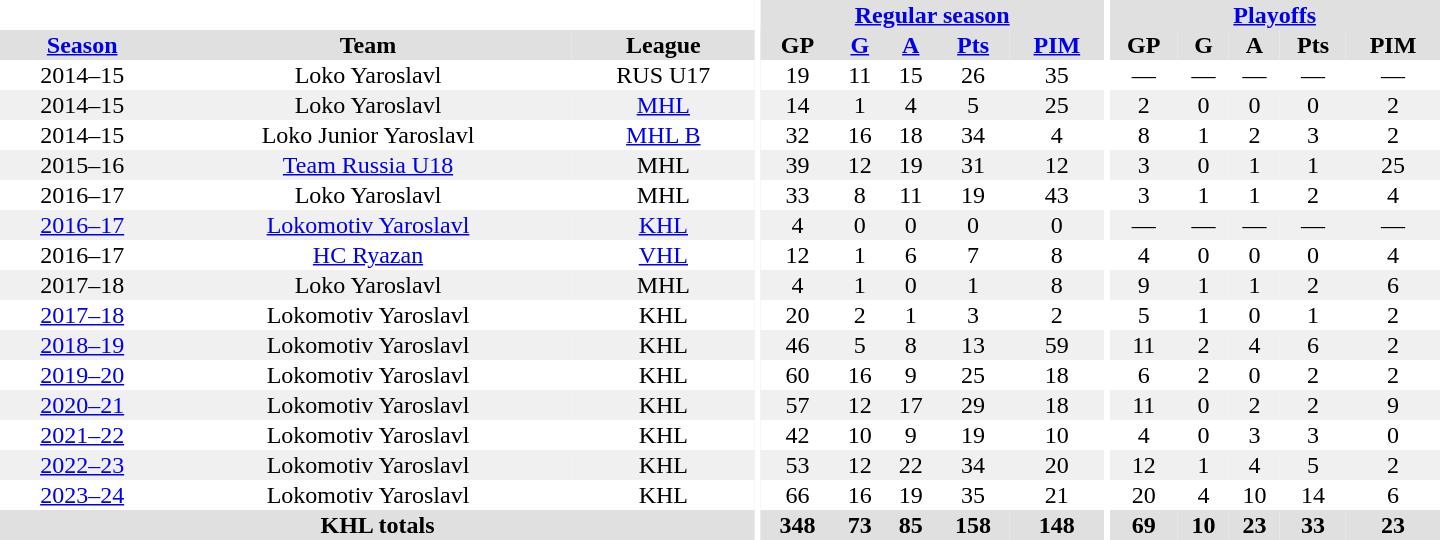<table border="0" cellpadding="1" cellspacing="0" style="text-align:center; width:60em">
<tr bgcolor="#e0e0e0">
<th colspan="3" bgcolor="#ffffff"></th>
<th rowspan="99" bgcolor="#ffffff"></th>
<th colspan="5"><a href='#'>Regular season</a></th>
<th rowspan="99" bgcolor="#ffffff"></th>
<th colspan="5"><a href='#'>Playoffs</a></th>
</tr>
<tr bgcolor="#e0e0e0">
<th><a href='#'>Season</a></th>
<th>Team</th>
<th>League</th>
<th>GP</th>
<th><a href='#'>G</a></th>
<th><a href='#'>A</a></th>
<th><a href='#'>Pts</a></th>
<th><a href='#'>PIM</a></th>
<th>GP</th>
<th>G</th>
<th>A</th>
<th>Pts</th>
<th>PIM</th>
</tr>
<tr>
<td>2014–15</td>
<td>Loko Yaroslavl</td>
<td>RUS U17</td>
<td>19</td>
<td>11</td>
<td>15</td>
<td>26</td>
<td>35</td>
<td>—</td>
<td>—</td>
<td>—</td>
<td>—</td>
<td>—</td>
</tr>
<tr bgcolor="#f0f0f0">
<td>2014–15</td>
<td>Loko Yaroslavl</td>
<td><a href='#'>MHL</a></td>
<td>14</td>
<td>1</td>
<td>4</td>
<td>5</td>
<td>25</td>
<td>2</td>
<td>0</td>
<td>0</td>
<td>0</td>
<td>2</td>
</tr>
<tr>
<td>2014–15</td>
<td>Loko Junior Yaroslavl</td>
<td><a href='#'>MHL B</a></td>
<td>32</td>
<td>16</td>
<td>18</td>
<td>34</td>
<td>4</td>
<td>8</td>
<td>1</td>
<td>2</td>
<td>3</td>
<td>2</td>
</tr>
<tr bgcolor="#f0f0f0">
<td>2015–16</td>
<td><a href='#'>Team Russia U18</a></td>
<td>MHL</td>
<td>39</td>
<td>12</td>
<td>19</td>
<td>31</td>
<td>12</td>
<td>3</td>
<td>0</td>
<td>1</td>
<td>1</td>
<td>25</td>
</tr>
<tr>
<td>2016–17</td>
<td>Loko Yaroslavl</td>
<td>MHL</td>
<td>33</td>
<td>8</td>
<td>11</td>
<td>19</td>
<td>43</td>
<td>3</td>
<td>1</td>
<td>1</td>
<td>2</td>
<td>4</td>
</tr>
<tr bgcolor="#f0f0f0">
<td><a href='#'>2016–17</a></td>
<td><a href='#'>Lokomotiv Yaroslavl</a></td>
<td><a href='#'>KHL</a></td>
<td>4</td>
<td>0</td>
<td>0</td>
<td>0</td>
<td>0</td>
<td>—</td>
<td>—</td>
<td>—</td>
<td>—</td>
<td>—</td>
</tr>
<tr>
<td>2016–17</td>
<td><a href='#'>HC Ryazan</a></td>
<td><a href='#'>VHL</a></td>
<td>12</td>
<td>1</td>
<td>6</td>
<td>7</td>
<td>8</td>
<td>4</td>
<td>0</td>
<td>0</td>
<td>0</td>
<td>4</td>
</tr>
<tr bgcolor="#f0f0f0">
<td>2017–18</td>
<td>Loko Yaroslavl</td>
<td>MHL</td>
<td>4</td>
<td>1</td>
<td>0</td>
<td>1</td>
<td>8</td>
<td>9</td>
<td>1</td>
<td>1</td>
<td>2</td>
<td>6</td>
</tr>
<tr>
<td><a href='#'>2017–18</a></td>
<td>Lokomotiv Yaroslavl</td>
<td>KHL</td>
<td>20</td>
<td>2</td>
<td>1</td>
<td>3</td>
<td>2</td>
<td>5</td>
<td>1</td>
<td>0</td>
<td>1</td>
<td>2</td>
</tr>
<tr bgcolor="#f0f0f0">
<td><a href='#'>2018–19</a></td>
<td>Lokomotiv Yaroslavl</td>
<td>KHL</td>
<td>46</td>
<td>5</td>
<td>8</td>
<td>13</td>
<td>59</td>
<td>11</td>
<td>2</td>
<td>4</td>
<td>6</td>
<td>2</td>
</tr>
<tr>
<td><a href='#'>2019–20</a></td>
<td>Lokomotiv Yaroslavl</td>
<td>KHL</td>
<td>60</td>
<td>16</td>
<td>9</td>
<td>25</td>
<td>18</td>
<td>6</td>
<td>2</td>
<td>0</td>
<td>2</td>
<td>2</td>
</tr>
<tr bgcolor="#f0f0f0">
<td><a href='#'>2020–21</a></td>
<td>Lokomotiv Yaroslavl</td>
<td>KHL</td>
<td>57</td>
<td>12</td>
<td>17</td>
<td>29</td>
<td>18</td>
<td>11</td>
<td>0</td>
<td>2</td>
<td>2</td>
<td>9</td>
</tr>
<tr>
<td><a href='#'>2021–22</a></td>
<td>Lokomotiv Yaroslavl</td>
<td>KHL</td>
<td>42</td>
<td>10</td>
<td>9</td>
<td>19</td>
<td>10</td>
<td>4</td>
<td>0</td>
<td>3</td>
<td>3</td>
<td>0</td>
</tr>
<tr bgcolor="#f0f0f0">
<td><a href='#'>2022–23</a></td>
<td>Lokomotiv Yaroslavl</td>
<td>KHL</td>
<td>53</td>
<td>12</td>
<td>22</td>
<td>34</td>
<td>20</td>
<td>12</td>
<td>1</td>
<td>4</td>
<td>5</td>
<td>2</td>
</tr>
<tr>
<td><a href='#'>2023–24</a></td>
<td>Lokomotiv Yaroslavl</td>
<td>KHL</td>
<td>66</td>
<td>16</td>
<td>19</td>
<td>35</td>
<td>21</td>
<td>20</td>
<td>4</td>
<td>10</td>
<td>14</td>
<td>6</td>
</tr>
<tr bgcolor="#e0e0e0">
<th colspan="3">KHL totals</th>
<th>348</th>
<th>73</th>
<th>85</th>
<th>158</th>
<th>148</th>
<th>69</th>
<th>10</th>
<th>23</th>
<th>33</th>
<th>23</th>
</tr>
</table>
